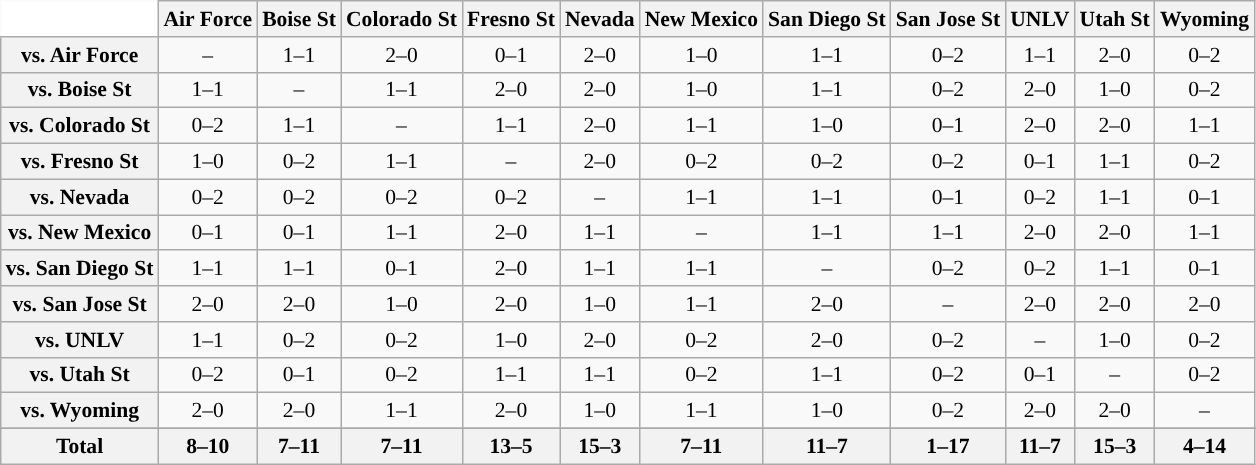<table class="wikitable" style="white-space:nowrap;font-size:90%;">
<tr>
<th colspan=1 style="background:white; border-top-style:hidden; border-left-style:hidden;"   width=75> </th>
<th>Air Force</th>
<th>Boise St</th>
<th>Colorado St</th>
<th>Fresno St</th>
<th>Nevada</th>
<th>New Mexico</th>
<th>San Diego St</th>
<th>San Jose St</th>
<th>UNLV</th>
<th>Utah St</th>
<th>Wyoming</th>
</tr>
<tr style="text-align:center;">
<th>vs. Air Force</th>
<td>–</td>
<td>1–1</td>
<td>2–0</td>
<td>0–1</td>
<td>2–0</td>
<td>1–0</td>
<td>1–1</td>
<td>0–2</td>
<td>1–1</td>
<td>2–0</td>
<td>0–2</td>
</tr>
<tr style="text-align:center;">
<th>vs. Boise St</th>
<td>1–1</td>
<td>–</td>
<td>1–1</td>
<td>2–0</td>
<td>2–0</td>
<td>1–0</td>
<td>1–1</td>
<td>0–2</td>
<td>2–0</td>
<td>1–0</td>
<td>0–2</td>
</tr>
<tr style="text-align:center;">
<th>vs. Colorado St</th>
<td>0–2</td>
<td>1–1</td>
<td>–</td>
<td>1–1</td>
<td>2–0</td>
<td>1–1</td>
<td>1–0</td>
<td>0–1</td>
<td>2–0</td>
<td>2–0</td>
<td>1–1</td>
</tr>
<tr style="text-align:center;">
<th>vs. Fresno St</th>
<td>1–0</td>
<td>0–2</td>
<td>1–1</td>
<td>–</td>
<td>2–0</td>
<td>0–2</td>
<td>0–2</td>
<td>0–2</td>
<td>0–1</td>
<td>1–1</td>
<td>0–2</td>
</tr>
<tr style="text-align:center;">
<th>vs. Nevada</th>
<td>0–2</td>
<td>0–2</td>
<td>0–2</td>
<td>0–2</td>
<td>–</td>
<td>1–1</td>
<td>1–1</td>
<td>0–1</td>
<td>0–2</td>
<td>1–1</td>
<td>0–1</td>
</tr>
<tr style="text-align:center;">
<th>vs. New Mexico</th>
<td>0–1</td>
<td>0–1</td>
<td>1–1</td>
<td>2–0</td>
<td>1–1</td>
<td>–</td>
<td>1–1</td>
<td>1–1</td>
<td>2–0</td>
<td>2–0</td>
<td>1–1</td>
</tr>
<tr style="text-align:center;">
<th>vs. San Diego St</th>
<td>1–1</td>
<td>1–1</td>
<td>0–1</td>
<td>2–0</td>
<td>1–1</td>
<td>1–1</td>
<td>–</td>
<td>0–2</td>
<td>0–2</td>
<td>1–1</td>
<td>0–1</td>
</tr>
<tr style="text-align:center;">
<th>vs. San Jose St</th>
<td>2–0</td>
<td>2–0</td>
<td>1–0</td>
<td>2–0</td>
<td>1–0</td>
<td>1–1</td>
<td>2–0</td>
<td>–</td>
<td>2–0</td>
<td>2–0</td>
<td>2–0</td>
</tr>
<tr style="text-align:center;">
<th>vs. UNLV</th>
<td>1–1</td>
<td>0–2</td>
<td>0–2</td>
<td>1–0</td>
<td>2–0</td>
<td>0–2</td>
<td>2–0</td>
<td>0–2</td>
<td>–</td>
<td>1–0</td>
<td>0–2</td>
</tr>
<tr style="text-align:center;">
<th>vs. Utah St</th>
<td>0–2</td>
<td>0–1</td>
<td>0–2</td>
<td>1–1</td>
<td>1–1</td>
<td>0–2</td>
<td>1–1</td>
<td>0–2</td>
<td>0–1</td>
<td>–</td>
<td>0–2</td>
</tr>
<tr style="text-align:center;">
<th>vs. Wyoming</th>
<td>2–0</td>
<td>2–0</td>
<td>1–1</td>
<td>2–0</td>
<td>1–0</td>
<td>1–1</td>
<td>1–0</td>
<td>0–2</td>
<td>2–0</td>
<td>2–0</td>
<td>–</td>
</tr>
<tr style="text-align:center;">
</tr>
<tr style="text-align:center;">
<th>Total</th>
<th>8–10</th>
<th>7–11</th>
<th>7–11</th>
<th>13–5</th>
<th>15–3</th>
<th>7–11</th>
<th>11–7</th>
<th>1–17</th>
<th>11–7</th>
<th>15–3</th>
<th>4–14</th>
</tr>
</table>
